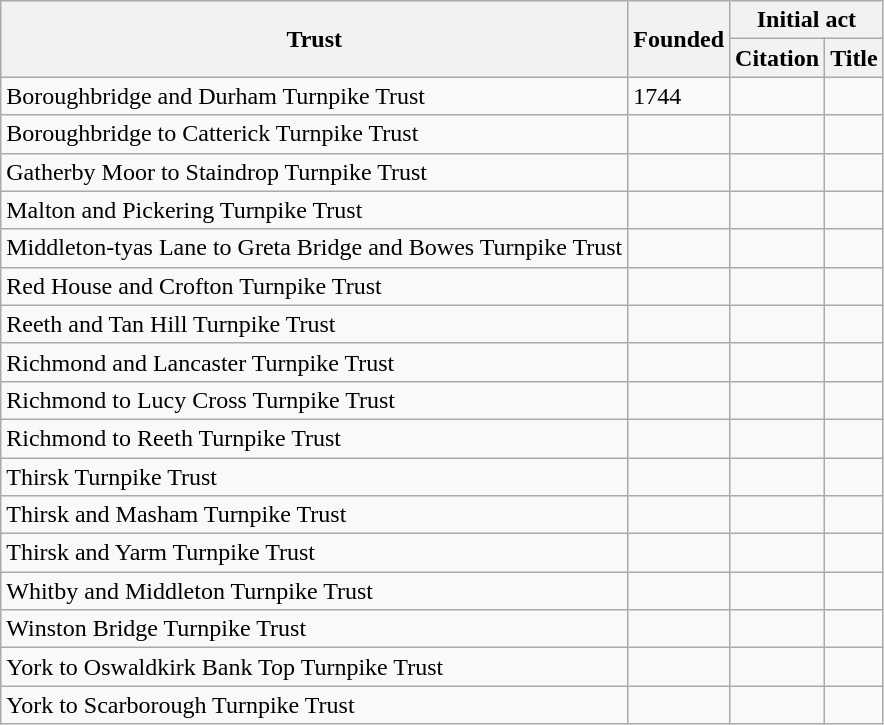<table class="wikitable sortable">
<tr>
<th rowspan=2>Trust</th>
<th rowspan=2>Founded</th>
<th colspan=2>Initial act</th>
</tr>
<tr>
<th>Citation</th>
<th>Title</th>
</tr>
<tr>
<td>Boroughbridge and Durham Turnpike Trust</td>
<td>1744</td>
<td></td>
<td></td>
</tr>
<tr>
<td>Boroughbridge to Catterick Turnpike Trust</td>
<td></td>
<td></td>
<td></td>
</tr>
<tr>
<td>Gatherby Moor to Staindrop Turnpike Trust</td>
<td></td>
<td></td>
<td></td>
</tr>
<tr>
<td>Malton and Pickering Turnpike Trust</td>
<td></td>
<td></td>
<td></td>
</tr>
<tr>
<td>Middleton-tyas Lane to Greta Bridge and Bowes Turnpike Trust</td>
<td></td>
<td></td>
<td></td>
</tr>
<tr>
<td>Red House and Crofton Turnpike Trust</td>
<td></td>
<td></td>
<td></td>
</tr>
<tr>
<td>Reeth and Tan Hill Turnpike Trust</td>
<td></td>
<td></td>
<td></td>
</tr>
<tr>
<td>Richmond and Lancaster Turnpike Trust</td>
<td></td>
<td></td>
<td></td>
</tr>
<tr>
<td>Richmond to Lucy Cross Turnpike Trust</td>
<td></td>
<td></td>
<td></td>
</tr>
<tr>
<td>Richmond to Reeth Turnpike Trust</td>
<td></td>
<td></td>
<td></td>
</tr>
<tr>
<td>Thirsk Turnpike Trust</td>
<td></td>
<td></td>
<td></td>
</tr>
<tr>
<td>Thirsk and Masham Turnpike Trust</td>
<td></td>
<td></td>
<td></td>
</tr>
<tr>
<td>Thirsk and Yarm Turnpike Trust</td>
<td></td>
<td></td>
<td></td>
</tr>
<tr>
<td>Whitby and Middleton Turnpike Trust</td>
<td></td>
<td></td>
<td></td>
</tr>
<tr>
<td>Winston Bridge Turnpike Trust</td>
<td></td>
<td></td>
<td></td>
</tr>
<tr>
<td>York to Oswaldkirk Bank Top Turnpike Trust</td>
<td></td>
<td></td>
<td></td>
</tr>
<tr>
<td>York to Scarborough Turnpike Trust</td>
<td></td>
<td></td>
<td></td>
</tr>
</table>
